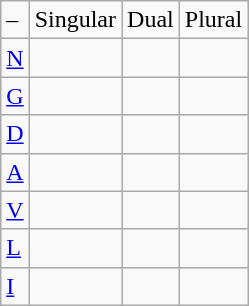<table class="wikitable">
<tr>
<td>–</td>
<td>Singular</td>
<td>Dual</td>
<td>Plural</td>
</tr>
<tr>
<td><a href='#'>N</a></td>
<td><br><em></em></td>
<td><br><em></em></td>
<td><br><em></em></td>
</tr>
<tr>
<td><a href='#'>G</a></td>
<td><br><em></em></td>
<td><br><em></em></td>
<td><br><em></em></td>
</tr>
<tr>
<td><a href='#'>D</a></td>
<td><br><em></em></td>
<td><br><em></em></td>
<td><br><em></em></td>
</tr>
<tr>
<td><a href='#'>A</a></td>
<td><br><em></em></td>
<td><br><em></em></td>
<td><br><em></em></td>
</tr>
<tr>
<td><a href='#'>V</a></td>
<td><br><em></em></td>
<td><br><em></em></td>
<td><br><em></em></td>
</tr>
<tr>
<td><a href='#'>L</a></td>
<td><br><em></em></td>
<td><br><em></em></td>
<td><br><em></em></td>
</tr>
<tr>
<td><a href='#'>I</a></td>
<td><br><em></em></td>
<td><br><em></em></td>
<td><br><em></em></td>
</tr>
</table>
